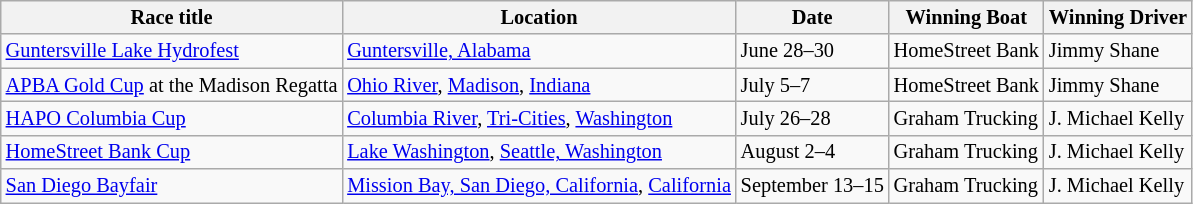<table class="wikitable" style="font-size: 85%;">
<tr>
<th>Race title</th>
<th>Location</th>
<th>Date</th>
<th>Winning Boat</th>
<th>Winning Driver</th>
</tr>
<tr>
<td><a href='#'>Guntersville Lake Hydrofest</a></td>
<td><a href='#'>Guntersville, Alabama</a></td>
<td>June 28–30</td>
<td>HomeStreet Bank</td>
<td>Jimmy Shane</td>
</tr>
<tr>
<td><a href='#'>APBA Gold Cup</a> at the Madison Regatta</td>
<td><a href='#'>Ohio River</a>, <a href='#'>Madison</a>, <a href='#'>Indiana</a></td>
<td>July 5–7</td>
<td>HomeStreet Bank</td>
<td>Jimmy Shane</td>
</tr>
<tr>
<td><a href='#'>HAPO Columbia Cup</a></td>
<td><a href='#'>Columbia River</a>, <a href='#'>Tri-Cities</a>, <a href='#'>Washington</a></td>
<td>July 26–28</td>
<td>Graham Trucking</td>
<td>J. Michael Kelly</td>
</tr>
<tr>
<td><a href='#'>HomeStreet Bank Cup</a></td>
<td><a href='#'>Lake Washington</a>, <a href='#'>Seattle, Washington</a></td>
<td>August 2–4</td>
<td>Graham Trucking</td>
<td>J. Michael Kelly</td>
</tr>
<tr>
<td><a href='#'>San Diego Bayfair</a></td>
<td><a href='#'>Mission Bay, San Diego, California</a>, <a href='#'>California</a></td>
<td>September 13–15</td>
<td>Graham Trucking</td>
<td>J. Michael Kelly</td>
</tr>
</table>
